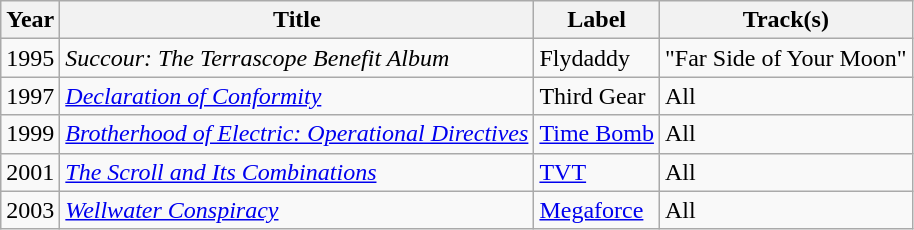<table class="wikitable" border="1">
<tr>
<th><strong>Year</strong></th>
<th><strong>Title</strong></th>
<th><strong>Label</strong></th>
<th><strong>Track(s)</strong></th>
</tr>
<tr>
<td>1995</td>
<td><em>Succour: The Terrascope Benefit Album</em></td>
<td>Flydaddy</td>
<td>"Far Side of Your Moon"</td>
</tr>
<tr>
<td>1997</td>
<td><em><a href='#'>Declaration of Conformity</a></em></td>
<td>Third Gear</td>
<td>All</td>
</tr>
<tr>
<td>1999</td>
<td><em><a href='#'>Brotherhood of Electric: Operational Directives</a></em></td>
<td><a href='#'>Time Bomb</a></td>
<td>All</td>
</tr>
<tr>
<td>2001</td>
<td><em><a href='#'>The Scroll and Its Combinations</a></em></td>
<td><a href='#'>TVT</a></td>
<td>All</td>
</tr>
<tr>
<td>2003</td>
<td><em><a href='#'>Wellwater Conspiracy</a></em></td>
<td><a href='#'>Megaforce</a></td>
<td>All</td>
</tr>
</table>
